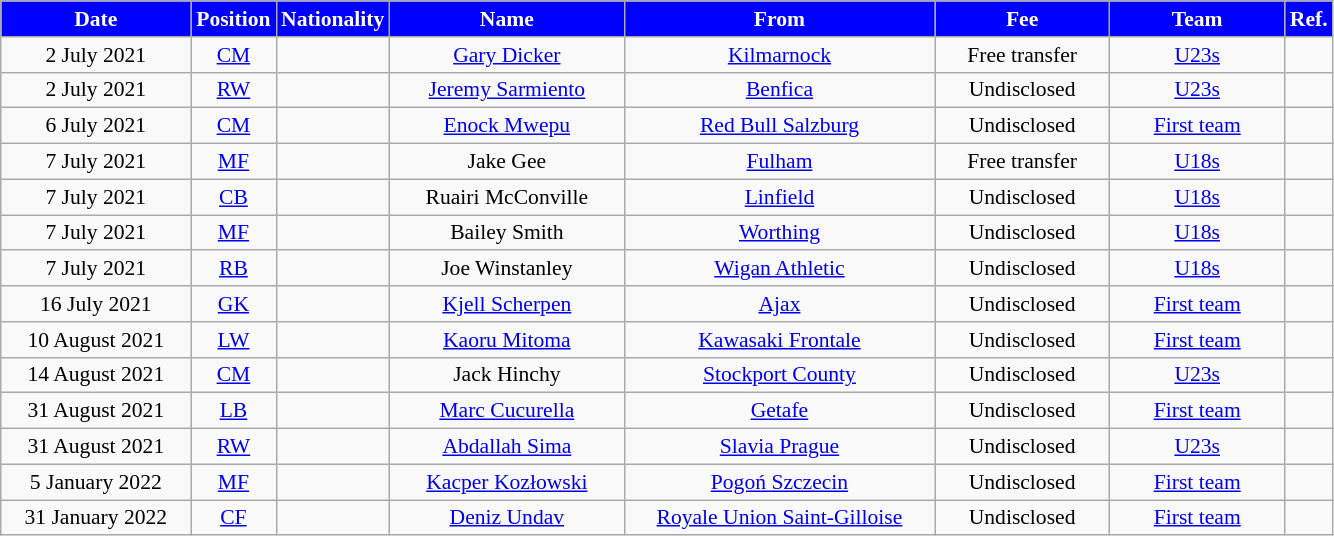<table class="wikitable" style="text-align:center; font-size:90%; ">
<tr>
<th style="background:#0000FF; color:#FFFFFF; width:120px;">Date</th>
<th style="background:#0000FF; color:#FFFFFF; width:50px;">Position</th>
<th style="background:#0000FF; color:#FFFFFF; width:50px;">Nationality</th>
<th style="background:#0000FF; color:#FFFFFF; width:150px;">Name</th>
<th style="background:#0000FF; color:#FFFFFF; width:200px;">From</th>
<th style="background:#0000FF; color:#FFFFFF; width:110px;">Fee</th>
<th style="background:#0000FF; color:#FFFFFF; width:110px;">Team</th>
<th style="background:#0000FF; color:#FFFFFF; width:25px;">Ref.</th>
</tr>
<tr>
<td>2 July 2021</td>
<td><a href='#'>CM</a></td>
<td></td>
<td><a href='#'>Gary Dicker</a> </td>
<td> <a href='#'>Kilmarnock</a></td>
<td>Free transfer</td>
<td><a href='#'>U23s</a></td>
<td></td>
</tr>
<tr>
<td>2 July 2021</td>
<td><a href='#'>RW</a></td>
<td></td>
<td><a href='#'>Jeremy Sarmiento</a></td>
<td> <a href='#'>Benfica</a></td>
<td>Undisclosed</td>
<td><a href='#'>U23s</a></td>
<td></td>
</tr>
<tr>
<td>6 July 2021</td>
<td><a href='#'>CM</a></td>
<td></td>
<td><a href='#'>Enock Mwepu</a></td>
<td> <a href='#'>Red Bull Salzburg</a></td>
<td>Undisclosed</td>
<td><a href='#'>First team</a></td>
<td></td>
</tr>
<tr>
<td>7 July 2021</td>
<td><a href='#'>MF</a></td>
<td></td>
<td>Jake Gee</td>
<td> <a href='#'>Fulham</a></td>
<td>Free transfer</td>
<td><a href='#'>U18s</a></td>
<td></td>
</tr>
<tr>
<td>7 July 2021</td>
<td><a href='#'>CB</a></td>
<td></td>
<td>Ruairi McConville</td>
<td> <a href='#'>Linfield</a></td>
<td>Undisclosed</td>
<td><a href='#'>U18s</a></td>
<td></td>
</tr>
<tr>
<td>7 July 2021</td>
<td><a href='#'>MF</a></td>
<td></td>
<td>Bailey Smith</td>
<td> <a href='#'>Worthing</a></td>
<td>Undisclosed</td>
<td><a href='#'>U18s</a></td>
<td></td>
</tr>
<tr>
<td>7 July 2021</td>
<td><a href='#'>RB</a></td>
<td></td>
<td>Joe Winstanley</td>
<td> <a href='#'>Wigan Athletic</a></td>
<td>Undisclosed</td>
<td><a href='#'>U18s</a></td>
<td></td>
</tr>
<tr>
<td>16 July 2021</td>
<td><a href='#'>GK</a></td>
<td></td>
<td><a href='#'>Kjell Scherpen</a></td>
<td> <a href='#'>Ajax</a></td>
<td>Undisclosed</td>
<td><a href='#'>First team</a></td>
<td></td>
</tr>
<tr>
<td>10 August 2021</td>
<td><a href='#'>LW</a></td>
<td></td>
<td><a href='#'>Kaoru Mitoma</a></td>
<td> <a href='#'>Kawasaki Frontale</a></td>
<td>Undisclosed</td>
<td><a href='#'>First team</a></td>
<td></td>
</tr>
<tr>
<td>14 August 2021</td>
<td><a href='#'>CM</a></td>
<td></td>
<td>Jack Hinchy</td>
<td> <a href='#'>Stockport County</a></td>
<td>Undisclosed</td>
<td><a href='#'>U23s</a></td>
<td></td>
</tr>
<tr>
<td>31 August 2021</td>
<td><a href='#'>LB</a></td>
<td></td>
<td><a href='#'>Marc Cucurella</a></td>
<td> <a href='#'>Getafe</a></td>
<td>Undisclosed</td>
<td><a href='#'>First team</a></td>
<td></td>
</tr>
<tr>
<td>31 August 2021</td>
<td><a href='#'>RW</a></td>
<td></td>
<td><a href='#'>Abdallah Sima</a></td>
<td> <a href='#'>Slavia Prague</a></td>
<td>Undisclosed</td>
<td><a href='#'>U23s</a></td>
<td></td>
</tr>
<tr>
<td>5 January 2022</td>
<td><a href='#'>MF</a></td>
<td></td>
<td><a href='#'>Kacper Kozłowski</a></td>
<td> <a href='#'>Pogoń Szczecin</a></td>
<td>Undisclosed</td>
<td><a href='#'>First team</a></td>
<td></td>
</tr>
<tr>
<td>31 January 2022</td>
<td><a href='#'>CF</a></td>
<td></td>
<td><a href='#'>Deniz Undav</a></td>
<td> <a href='#'>Royale Union Saint-Gilloise</a></td>
<td>Undisclosed</td>
<td><a href='#'>First team</a></td>
<td></td>
</tr>
</table>
